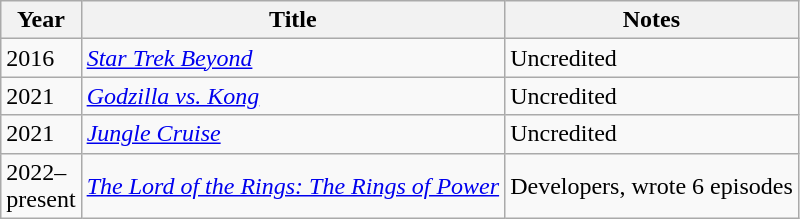<table class="wikitable">
<tr>
<th style="width:33px;">Year</th>
<th>Title</th>
<th>Notes</th>
</tr>
<tr>
<td>2016</td>
<td><em><a href='#'>Star Trek Beyond</a></em></td>
<td>Uncredited</td>
</tr>
<tr>
<td>2021</td>
<td><em><a href='#'>Godzilla vs. Kong</a></em></td>
<td>Uncredited</td>
</tr>
<tr>
<td>2021</td>
<td><em><a href='#'>Jungle Cruise</a></em></td>
<td>Uncredited</td>
</tr>
<tr>
<td>2022–present</td>
<td><em><a href='#'>The Lord of the Rings: The Rings of Power</a></em></td>
<td>Developers, wrote 6 episodes</td>
</tr>
</table>
